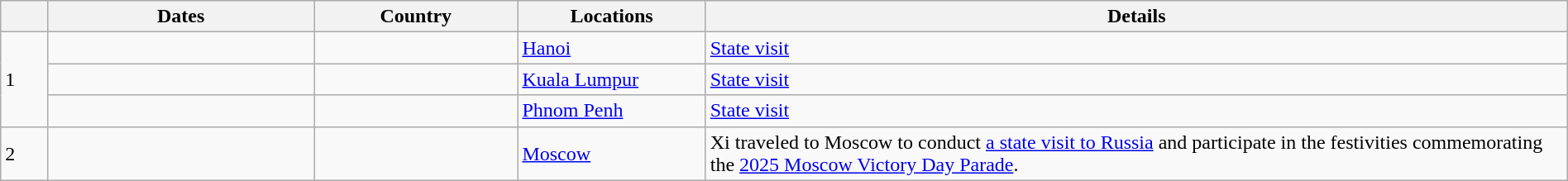<table class="wikitable sortable" style="margin:1em auto 1em auto;">
<tr>
<th style="width: 3%;"></th>
<th style="width: 17%;">Dates</th>
<th style="width: 13%;">Country</th>
<th style="width: 12%;">Locations</th>
<th style="width: 55%;">Details</th>
</tr>
<tr>
<td rowspan="3">1</td>
<td></td>
<td></td>
<td><a href='#'>Hanoi</a></td>
<td><a href='#'>State visit</a></td>
</tr>
<tr>
<td></td>
<td></td>
<td><a href='#'>Kuala Lumpur</a></td>
<td><a href='#'>State visit</a></td>
</tr>
<tr>
<td></td>
<td></td>
<td><a href='#'>Phnom Penh</a></td>
<td><a href='#'>State visit</a></td>
</tr>
<tr>
<td>2</td>
<td></td>
<td></td>
<td><a href='#'>Moscow</a></td>
<td>Xi traveled to Moscow to conduct <a href='#'>a state visit to Russia</a> and participate in the festivities commemorating the <a href='#'>2025 Moscow Victory Day Parade</a>.</td>
</tr>
</table>
